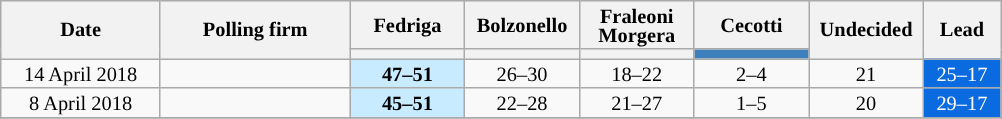<table class="wikitable collapsible" style="text-align:center;font-size:85%;line-height:13px">
<tr style="height:30px; background-color:#E9E9E9">
<th rowspan="2" style="width:100px;">Date</th>
<th rowspan="2" style="width:120px;">Polling firm</th>
<th style="width:70px;">Fedriga</th>
<th style="width:70px;">Bolzonello</th>
<th style="width:70px;">Fraleoni Morgera</th>
<th style="width:70px;">Cecotti</th>
<th rowspan="2" style="width:70px;">Undecided</th>
<th rowspan="2" style="width:45px;">Lead</th>
</tr>
<tr>
<th style="background:"></th>
<th style="background:"></th>
<th style="background:"></th>
<th style="background:#3E80BD;"></th>
</tr>
<tr>
<td>14 April 2018</td>
<td></td>
<td style="background:#C8EBFF"><strong>47–51</strong></td>
<td>26–30</td>
<td>18–22</td>
<td>2–4</td>
<td>21</td>
<td style="background:#0A6BE1; color:white;">25–17</td>
</tr>
<tr>
<td>8 April 2018</td>
<td></td>
<td style="background:#C8EBFF"><strong>45–51</strong></td>
<td>22–28</td>
<td>21–27</td>
<td>1–5</td>
<td>20</td>
<td style="background:#0A6BE1; color:white;">29–17</td>
</tr>
<tr>
</tr>
</table>
